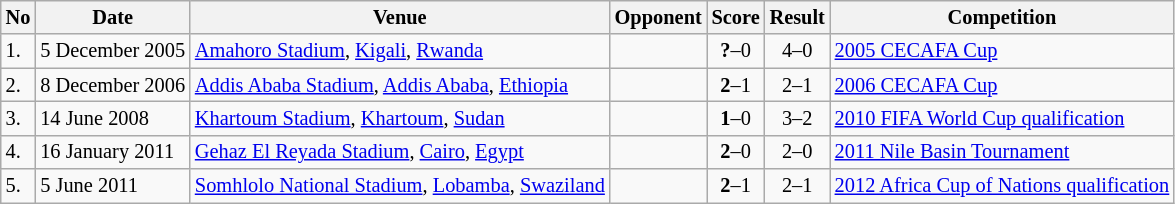<table class="wikitable" style="font-size:85%;">
<tr>
<th>No</th>
<th>Date</th>
<th>Venue</th>
<th>Opponent</th>
<th>Score</th>
<th>Result</th>
<th>Competition</th>
</tr>
<tr>
<td>1.</td>
<td>5 December 2005</td>
<td><a href='#'>Amahoro Stadium</a>, <a href='#'>Kigali</a>, <a href='#'>Rwanda</a></td>
<td></td>
<td align=center><strong>?</strong>–0</td>
<td align=center>4–0</td>
<td><a href='#'>2005 CECAFA Cup</a></td>
</tr>
<tr>
<td>2.</td>
<td>8 December 2006</td>
<td><a href='#'>Addis Ababa Stadium</a>, <a href='#'>Addis Ababa</a>, <a href='#'>Ethiopia</a></td>
<td></td>
<td align=center><strong>2</strong>–1</td>
<td align=center>2–1 </td>
<td><a href='#'>2006 CECAFA Cup</a></td>
</tr>
<tr>
<td>3.</td>
<td>14 June 2008</td>
<td><a href='#'>Khartoum Stadium</a>, <a href='#'>Khartoum</a>, <a href='#'>Sudan</a></td>
<td></td>
<td align=center><strong>1</strong>–0</td>
<td align=center>3–2</td>
<td><a href='#'>2010 FIFA World Cup qualification</a></td>
</tr>
<tr>
<td>4.</td>
<td>16 January 2011</td>
<td><a href='#'>Gehaz El Reyada Stadium</a>, <a href='#'>Cairo</a>, <a href='#'>Egypt</a></td>
<td></td>
<td align=center><strong>2</strong>–0</td>
<td align=center>2–0</td>
<td><a href='#'>2011 Nile Basin Tournament</a></td>
</tr>
<tr>
<td>5.</td>
<td>5 June 2011</td>
<td><a href='#'>Somhlolo National Stadium</a>, <a href='#'>Lobamba</a>, <a href='#'>Swaziland</a></td>
<td></td>
<td align=center><strong>2</strong>–1</td>
<td align=center>2–1</td>
<td><a href='#'>2012 Africa Cup of Nations qualification</a></td>
</tr>
</table>
